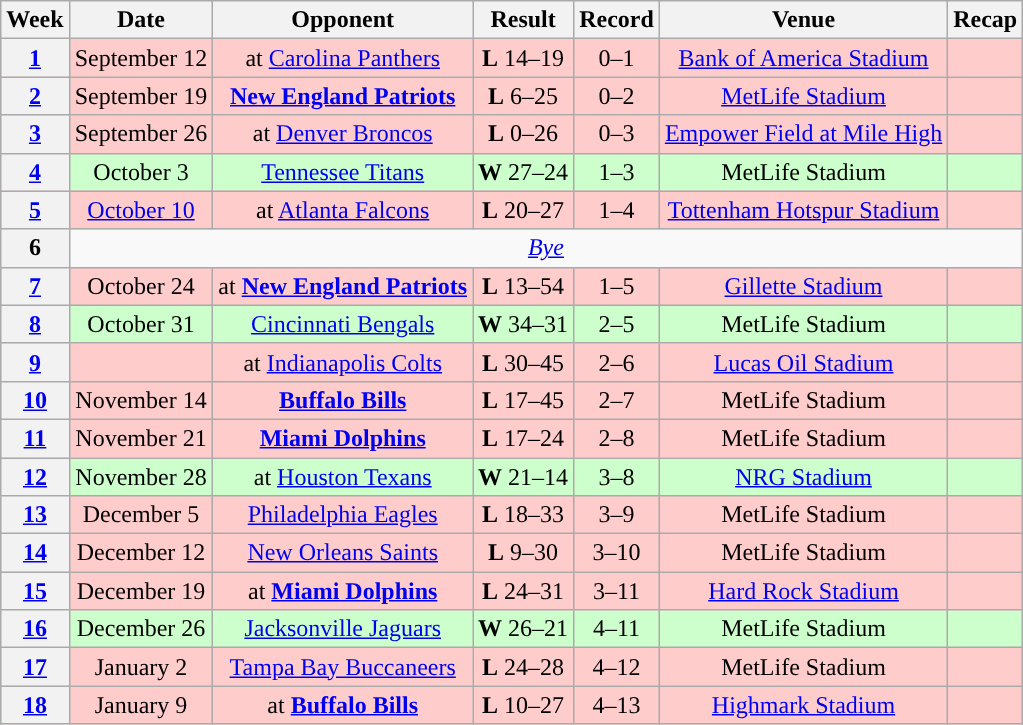<table class="wikitable" style="text-align:center">
<tr>
<th>Week</th>
<th>Date</th>
<th>Opponent</th>
<th>Result</th>
<th>Record</th>
<th>Venue</th>
<th>Recap</th>
</tr>
<tr style="background:#fcc">
<th><a href='#'>1</a></th>
<td>September 12</td>
<td>at <a href='#'>Carolina Panthers</a></td>
<td><strong>L</strong> 14–19</td>
<td>0–1</td>
<td><a href='#'>Bank of America Stadium</a></td>
<td></td>
</tr>
<tr style="background:#fcc">
<th><a href='#'>2</a></th>
<td>September 19</td>
<td><strong><a href='#'>New England Patriots</a></strong></td>
<td><strong>L</strong> 6–25</td>
<td>0–2</td>
<td><a href='#'>MetLife Stadium</a></td>
<td></td>
</tr>
<tr style="background:#fcc">
<th><a href='#'>3</a></th>
<td>September 26</td>
<td>at <a href='#'>Denver Broncos</a></td>
<td><strong>L</strong> 0–26</td>
<td>0–3</td>
<td><a href='#'>Empower Field at Mile High</a></td>
<td></td>
</tr>
<tr style="background:#cfc">
<th><a href='#'>4</a></th>
<td>October 3</td>
<td><a href='#'>Tennessee Titans</a></td>
<td><strong>W</strong> 27–24 </td>
<td>1–3</td>
<td>MetLife Stadium</td>
<td></td>
</tr>
<tr style="background:#fcc">
<th><a href='#'>5</a></th>
<td><a href='#'>October 10</a></td>
<td>at <a href='#'>Atlanta Falcons</a></td>
<td><strong>L</strong> 20–27</td>
<td>1–4</td>
<td> <a href='#'>Tottenham Hotspur Stadium</a> </td>
<td></td>
</tr>
<tr>
<th>6</th>
<td colspan="6"><em><a href='#'>Bye</a></em></td>
</tr>
<tr style="background:#fcc">
<th><a href='#'>7</a></th>
<td>October 24</td>
<td>at <strong><a href='#'>New England Patriots</a></strong></td>
<td><strong>L</strong> 13–54</td>
<td>1–5</td>
<td><a href='#'>Gillette Stadium</a></td>
<td></td>
</tr>
<tr style="background:#cfc">
<th><a href='#'>8</a></th>
<td>October 31</td>
<td><a href='#'>Cincinnati Bengals</a></td>
<td><strong>W</strong> 34–31</td>
<td>2–5</td>
<td>MetLife Stadium</td>
<td></td>
</tr>
<tr style="background:#fcc">
<th><a href='#'>9</a></th>
<td></td>
<td>at <a href='#'>Indianapolis Colts</a></td>
<td><strong>L</strong> 30–45</td>
<td>2–6</td>
<td><a href='#'>Lucas Oil Stadium</a></td>
<td></td>
</tr>
<tr style="background:#fcc">
<th><a href='#'>10</a></th>
<td>November 14</td>
<td><strong><a href='#'>Buffalo Bills</a></strong></td>
<td><strong>L</strong> 17–45</td>
<td>2–7</td>
<td>MetLife Stadium</td>
<td></td>
</tr>
<tr style="background:#fcc">
<th><a href='#'>11</a></th>
<td>November 21</td>
<td><strong><a href='#'>Miami Dolphins</a></strong></td>
<td><strong>L</strong> 17–24</td>
<td>2–8</td>
<td>MetLife Stadium</td>
<td></td>
</tr>
<tr style="background:#cfc">
<th><a href='#'>12</a></th>
<td>November 28</td>
<td>at <a href='#'>Houston Texans</a></td>
<td><strong>W</strong> 21–14</td>
<td>3–8</td>
<td><a href='#'>NRG Stadium</a></td>
<td></td>
</tr>
<tr style="background:#fcc">
<th><a href='#'>13</a></th>
<td>December 5</td>
<td><a href='#'>Philadelphia Eagles</a></td>
<td><strong>L</strong> 18–33</td>
<td>3–9</td>
<td>MetLife Stadium</td>
<td></td>
</tr>
<tr style="background:#fcc">
<th><a href='#'>14</a></th>
<td>December 12</td>
<td><a href='#'>New Orleans Saints</a></td>
<td><strong>L</strong> 9–30</td>
<td>3–10</td>
<td>MetLife Stadium</td>
<td></td>
</tr>
<tr style="background:#fcc">
<th><a href='#'>15</a></th>
<td>December 19</td>
<td>at <strong><a href='#'>Miami Dolphins</a></strong></td>
<td><strong>L</strong> 24–31</td>
<td>3–11</td>
<td><a href='#'>Hard Rock Stadium</a></td>
<td></td>
</tr>
<tr style="background:#cfc">
<th><a href='#'>16</a></th>
<td>December 26</td>
<td><a href='#'>Jacksonville Jaguars</a></td>
<td><strong>W</strong> 26–21</td>
<td>4–11</td>
<td>MetLife Stadium</td>
<td></td>
</tr>
<tr style="background:#fcc">
<th><a href='#'>17</a></th>
<td>January 2</td>
<td><a href='#'>Tampa Bay Buccaneers</a></td>
<td><strong>L</strong> 24–28</td>
<td>4–12</td>
<td>MetLife Stadium</td>
<td></td>
</tr>
<tr style="background:#fcc">
<th><a href='#'>18</a></th>
<td>January 9</td>
<td>at <strong><a href='#'>Buffalo Bills</a></strong></td>
<td><strong>L</strong> 10–27</td>
<td>4–13</td>
<td><a href='#'>Highmark Stadium</a></td>
<td></td>
</tr>
</table>
